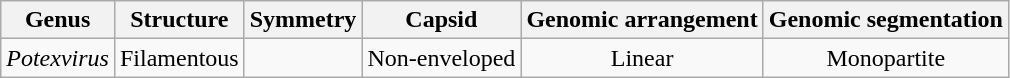<table class="wikitable sortable" style="text-align:center">
<tr>
<th>Genus</th>
<th>Structure</th>
<th>Symmetry</th>
<th>Capsid</th>
<th>Genomic arrangement</th>
<th>Genomic segmentation</th>
</tr>
<tr>
<td><em>Potexvirus</em></td>
<td>Filamentous</td>
<td></td>
<td>Non-enveloped</td>
<td>Linear</td>
<td>Monopartite</td>
</tr>
</table>
